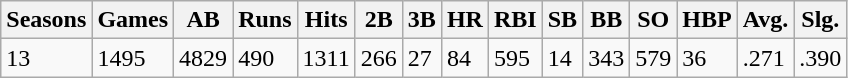<table class="wikitable">
<tr>
<th>Seasons</th>
<th>Games</th>
<th>AB</th>
<th>Runs</th>
<th>Hits</th>
<th>2B</th>
<th>3B</th>
<th>HR</th>
<th>RBI</th>
<th>SB</th>
<th>BB</th>
<th>SO</th>
<th>HBP</th>
<th>Avg.</th>
<th>Slg.</th>
</tr>
<tr>
<td>13</td>
<td>1495</td>
<td>4829</td>
<td>490</td>
<td>1311</td>
<td>266</td>
<td>27</td>
<td>84</td>
<td>595</td>
<td>14</td>
<td>343</td>
<td>579</td>
<td>36</td>
<td>.271</td>
<td>.390</td>
</tr>
</table>
